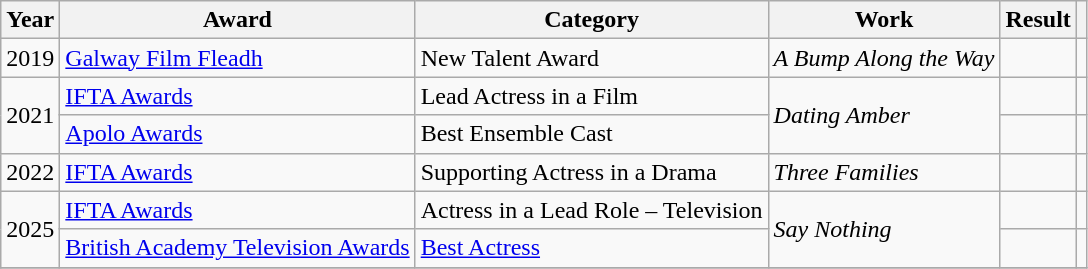<table class="wikitable plainrowheaders">
<tr>
<th>Year</th>
<th>Award</th>
<th>Category</th>
<th>Work</th>
<th>Result</th>
<th></th>
</tr>
<tr>
<td>2019</td>
<td><a href='#'>Galway Film Fleadh</a></td>
<td>New Talent Award</td>
<td><em>A Bump Along the Way</em></td>
<td></td>
<td></td>
</tr>
<tr>
<td rowspan="2">2021</td>
<td><a href='#'>IFTA Awards</a></td>
<td>Lead Actress in a Film</td>
<td rowspan="2"><em>Dating Amber</em></td>
<td></td>
<td></td>
</tr>
<tr>
<td><a href='#'>Apolo Awards</a></td>
<td>Best Ensemble Cast</td>
<td></td>
<td></td>
</tr>
<tr>
<td>2022</td>
<td><a href='#'>IFTA Awards</a></td>
<td>Supporting Actress in a Drama</td>
<td><em>Three Families</em></td>
<td></td>
<td></td>
</tr>
<tr>
<td rowspan="2">2025</td>
<td><a href='#'>IFTA Awards</a></td>
<td>Actress in a Lead Role – Television</td>
<td rowspan="2"><em>Say Nothing</em></td>
<td></td>
<td></td>
</tr>
<tr>
<td><a href='#'>British Academy Television Awards</a></td>
<td><a href='#'>Best Actress</a></td>
<td></td>
<td></td>
</tr>
<tr>
</tr>
</table>
